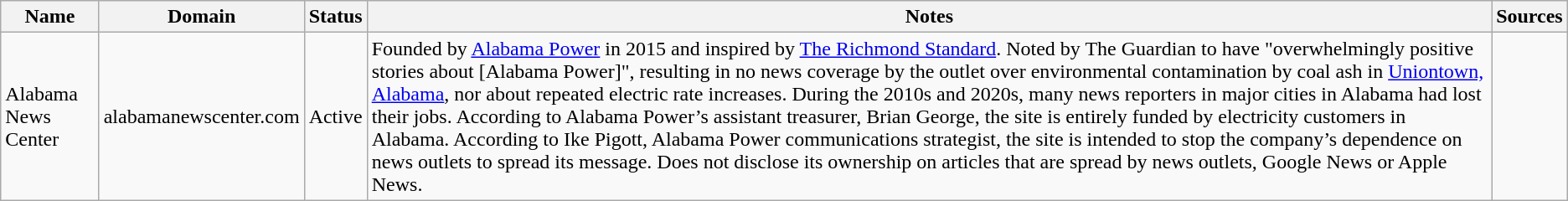<table class="wikitable sortable mw-collapsible mw-collapsed">
<tr>
<th>Name</th>
<th>Domain</th>
<th>Status</th>
<th class="sortable">Notes</th>
<th class="unsortable">Sources</th>
</tr>
<tr>
<td>Alabama News Center</td>
<td>alabamanewscenter.com</td>
<td>Active</td>
<td>Founded by <a href='#'>Alabama Power</a> in 2015 and inspired by <a href='#'>The Richmond Standard</a>. Noted by The Guardian to have "overwhelmingly positive stories about [Alabama Power]", resulting in no news coverage by the outlet over environmental contamination by coal ash in <a href='#'>Uniontown, Alabama</a>, nor about repeated electric rate increases. During the 2010s and 2020s, many news reporters in major cities in Alabama had lost their jobs. According to Alabama Power’s assistant treasurer, Brian George, the site is entirely funded by electricity customers in Alabama. According to Ike Pigott, Alabama Power communications strategist, the site is intended to stop the company’s dependence on news outlets to spread its message. Does not disclose its ownership on articles that are spread by news outlets, Google News or Apple News.</td>
<td></td>
</tr>
</table>
